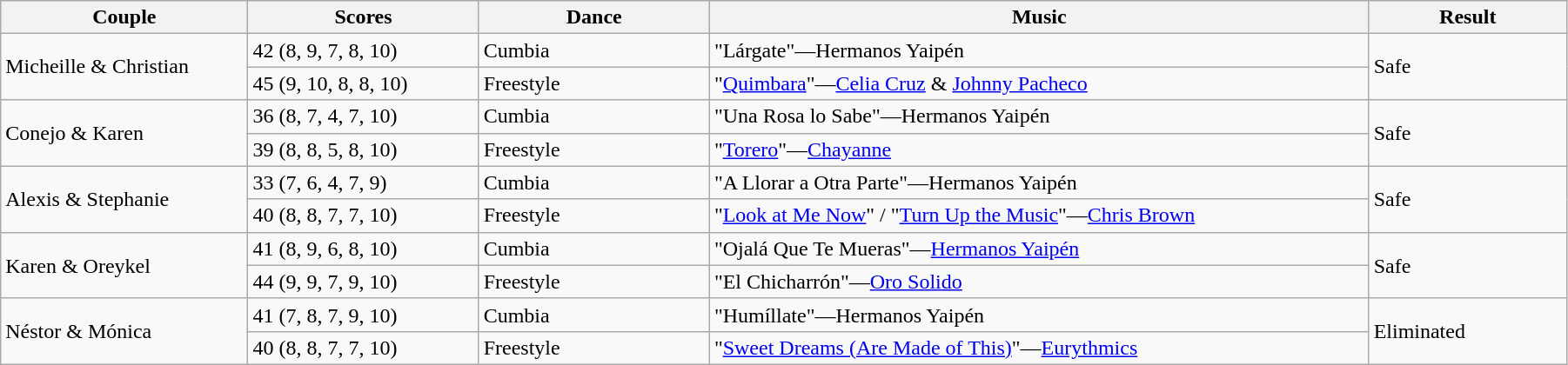<table class="wikitable sortable" style="width:95%; white-space:nowrap">
<tr>
<th style="width:15%;">Couple</th>
<th style="width:14%;">Scores</th>
<th style="width:14%;">Dance</th>
<th style="width:40%;">Music</th>
<th style="width:12%;">Result</th>
</tr>
<tr>
<td rowspan=2>Micheille & Christian</td>
<td>42 (8, 9, 7, 8, 10)</td>
<td>Cumbia</td>
<td>"Lárgate"—Hermanos Yaipén</td>
<td rowspan=2>Safe</td>
</tr>
<tr>
<td>45 (9, 10, 8, 8, 10)</td>
<td>Freestyle</td>
<td>"<a href='#'>Quimbara</a>"—<a href='#'>Celia Cruz</a> & <a href='#'>Johnny Pacheco</a></td>
</tr>
<tr>
<td rowspan=2>Conejo & Karen</td>
<td>36 (8, 7, 4, 7, 10)</td>
<td>Cumbia</td>
<td>"Una Rosa lo Sabe"—Hermanos Yaipén</td>
<td rowspan=2>Safe</td>
</tr>
<tr>
<td>39 (8, 8, 5, 8, 10)</td>
<td>Freestyle</td>
<td>"<a href='#'>Torero</a>"—<a href='#'>Chayanne</a></td>
</tr>
<tr>
<td rowspan=2>Alexis & Stephanie</td>
<td>33 (7, 6, 4, 7, 9)</td>
<td>Cumbia</td>
<td>"A Llorar a Otra Parte"—Hermanos Yaipén</td>
<td rowspan=2>Safe</td>
</tr>
<tr>
<td>40 (8, 8, 7, 7, 10)</td>
<td>Freestyle</td>
<td>"<a href='#'>Look at Me Now</a>" / "<a href='#'>Turn Up the Music</a>"—<a href='#'>Chris Brown</a></td>
</tr>
<tr>
<td rowspan=2>Karen & Oreykel</td>
<td>41 (8, 9, 6, 8, 10)</td>
<td>Cumbia</td>
<td>"Ojalá Que Te Mueras"—<a href='#'>Hermanos Yaipén</a></td>
<td rowspan=2>Safe</td>
</tr>
<tr>
<td>44 (9, 9, 7, 9, 10)</td>
<td>Freestyle</td>
<td>"El Chicharrón"—<a href='#'>Oro Solido</a></td>
</tr>
<tr>
<td rowspan=2>Néstor & Mónica</td>
<td>41 (7, 8, 7, 9, 10)</td>
<td>Cumbia</td>
<td>"Humíllate"—Hermanos Yaipén</td>
<td rowspan=2>Eliminated</td>
</tr>
<tr>
<td>40 (8, 8, 7, 7, 10)</td>
<td>Freestyle</td>
<td>"<a href='#'>Sweet Dreams (Are Made of This)</a>"—<a href='#'>Eurythmics</a></td>
</tr>
</table>
